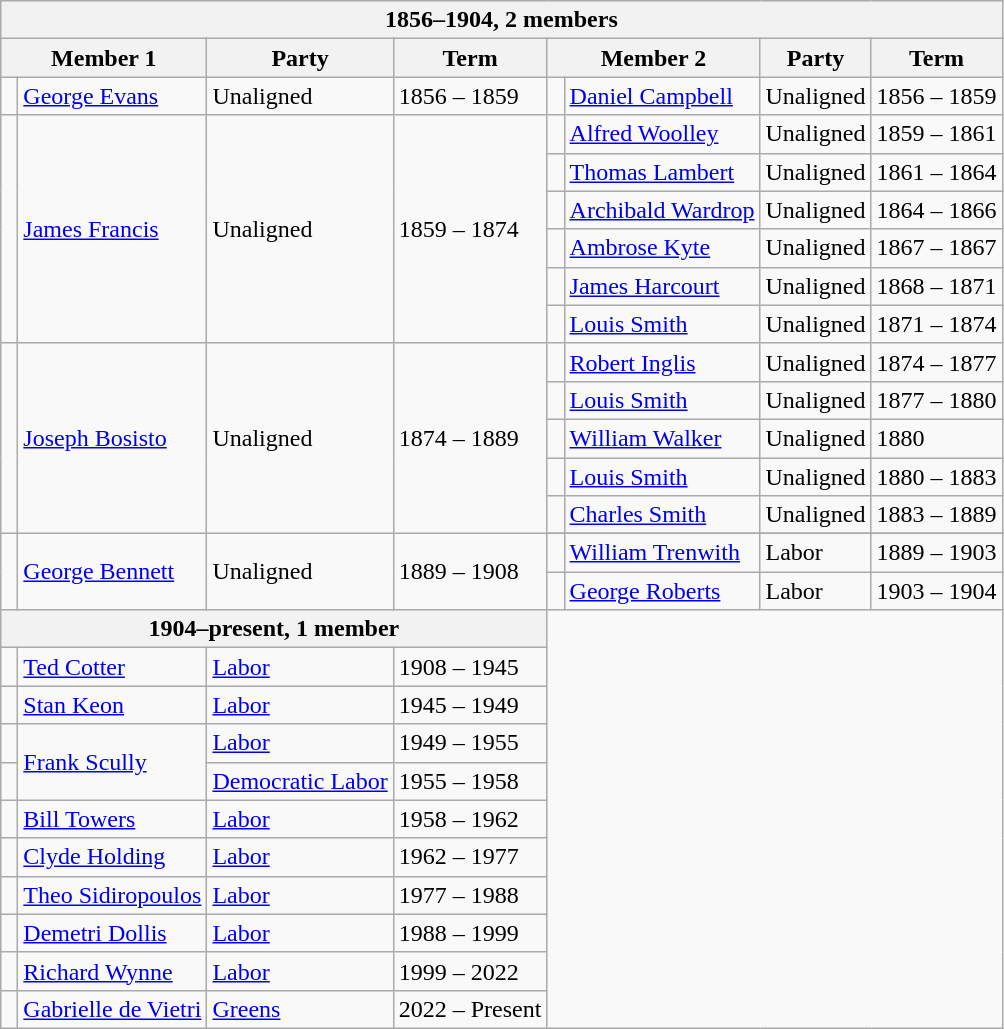<table class="wikitable">
<tr>
<th colspan="8">1856–1904, 2 members</th>
</tr>
<tr>
<th colspan="2">Member 1</th>
<th>Party</th>
<th>Term</th>
<th colspan="2">Member 2</th>
<th>Party</th>
<th>Term</th>
</tr>
<tr>
<td> </td>
<td><a href='#'>George Evans</a></td>
<td>Unaligned</td>
<td>1856 – 1859</td>
<td> </td>
<td><a href='#'>Daniel Campbell</a></td>
<td>Unaligned</td>
<td>1856 – 1859</td>
</tr>
<tr>
<td rowspan = "6" > </td>
<td rowspan = "6"><a href='#'>James Francis</a></td>
<td rowspan = "6">Unaligned</td>
<td rowspan = "6">1859 – 1874</td>
<td> </td>
<td><a href='#'>Alfred Woolley</a></td>
<td>Unaligned</td>
<td>1859 – 1861</td>
</tr>
<tr>
<td> </td>
<td><a href='#'>Thomas Lambert</a></td>
<td>Unaligned</td>
<td>1861 – 1864</td>
</tr>
<tr>
<td> </td>
<td><a href='#'>Archibald Wardrop</a></td>
<td>Unaligned</td>
<td>1864 – 1866</td>
</tr>
<tr>
<td> </td>
<td><a href='#'>Ambrose Kyte</a></td>
<td>Unaligned</td>
<td>1867 – 1867</td>
</tr>
<tr>
<td> </td>
<td><a href='#'>James Harcourt</a></td>
<td>Unaligned</td>
<td>1868 – 1871</td>
</tr>
<tr>
<td> </td>
<td><a href='#'>Louis Smith</a></td>
<td>Unaligned</td>
<td>1871 – 1874</td>
</tr>
<tr>
<td rowspan = "5" > </td>
<td rowspan = "5"><a href='#'>Joseph Bosisto</a></td>
<td rowspan = "5">Unaligned</td>
<td rowspan = "5">1874 – 1889</td>
<td> </td>
<td><a href='#'>Robert Inglis</a></td>
<td>Unaligned</td>
<td>1874 – 1877</td>
</tr>
<tr>
<td> </td>
<td><a href='#'>Louis Smith</a></td>
<td>Unaligned</td>
<td>1877 – 1880</td>
</tr>
<tr>
<td> </td>
<td><a href='#'>William Walker</a></td>
<td>Unaligned</td>
<td>1880</td>
</tr>
<tr>
<td> </td>
<td><a href='#'>Louis Smith</a></td>
<td>Unaligned</td>
<td>1880 – 1883</td>
</tr>
<tr>
<td> </td>
<td><a href='#'>Charles Smith</a></td>
<td>Unaligned</td>
<td>1883 – 1889</td>
</tr>
<tr>
<td rowspan = "3" > </td>
<td rowspan = "3"><a href='#'>George Bennett</a></td>
<td rowspan = "3">Unaligned</td>
<td rowspan = "3">1889 – 1908</td>
</tr>
<tr>
<td> </td>
<td><a href='#'>William Trenwith</a></td>
<td>Labor</td>
<td>1889 – 1903</td>
</tr>
<tr>
<td> </td>
<td><a href='#'>George Roberts</a></td>
<td>Labor</td>
<td>1903 – 1904</td>
</tr>
<tr>
<th colspan="4">1904–present, 1 member</th>
</tr>
<tr>
<td> </td>
<td><a href='#'>Ted Cotter</a></td>
<td><a href='#'>Labor</a></td>
<td>1908 – 1945</td>
</tr>
<tr>
<td> </td>
<td><a href='#'>Stan Keon</a></td>
<td><a href='#'>Labor</a></td>
<td>1945 – 1949</td>
</tr>
<tr>
<td> </td>
<td rowspan=2><a href='#'>Frank Scully</a></td>
<td><a href='#'>Labor</a></td>
<td>1949 – 1955</td>
</tr>
<tr>
<td> </td>
<td><a href='#'>Democratic Labor</a></td>
<td>1955 – 1958</td>
</tr>
<tr>
<td> </td>
<td><a href='#'>Bill Towers</a></td>
<td><a href='#'>Labor</a></td>
<td>1958 – 1962</td>
</tr>
<tr>
<td> </td>
<td><a href='#'>Clyde Holding</a></td>
<td><a href='#'>Labor</a></td>
<td>1962 – 1977</td>
</tr>
<tr>
<td> </td>
<td><a href='#'>Theo Sidiropoulos</a></td>
<td><a href='#'>Labor</a></td>
<td>1977 – 1988</td>
</tr>
<tr>
<td> </td>
<td><a href='#'>Demetri Dollis</a></td>
<td><a href='#'>Labor</a></td>
<td>1988 – 1999</td>
</tr>
<tr>
<td> </td>
<td><a href='#'>Richard Wynne</a></td>
<td><a href='#'>Labor</a></td>
<td>1999 – 2022</td>
</tr>
<tr>
<td> </td>
<td><a href='#'>Gabrielle de Vietri</a></td>
<td><a href='#'>Greens</a></td>
<td>2022 – Present</td>
</tr>
</table>
